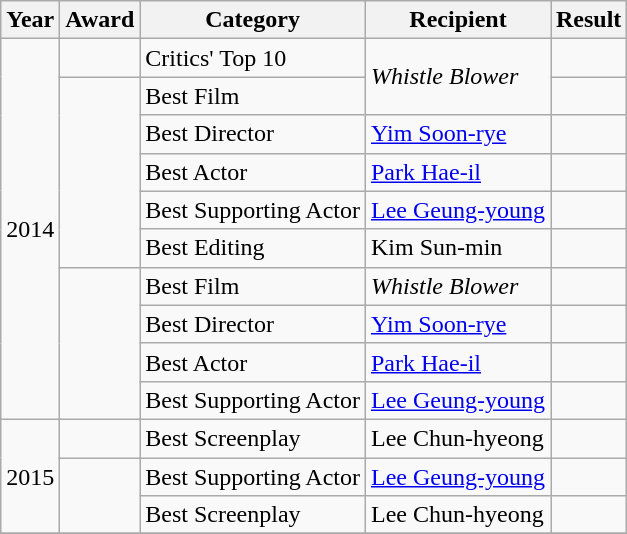<table class="wikitable">
<tr>
<th>Year</th>
<th>Award</th>
<th>Category</th>
<th>Recipient</th>
<th>Result</th>
</tr>
<tr>
<td rowspan=10>2014</td>
<td></td>
<td>Critics' Top 10</td>
<td rowspan=2><em>Whistle Blower</em></td>
<td></td>
</tr>
<tr>
<td rowspan=5></td>
<td>Best Film</td>
<td></td>
</tr>
<tr>
<td>Best Director</td>
<td><a href='#'>Yim Soon-rye</a></td>
<td></td>
</tr>
<tr>
<td>Best Actor</td>
<td><a href='#'>Park Hae-il</a></td>
<td></td>
</tr>
<tr>
<td>Best Supporting Actor</td>
<td><a href='#'>Lee Geung-young</a></td>
<td></td>
</tr>
<tr>
<td>Best Editing</td>
<td>Kim Sun-min</td>
<td></td>
</tr>
<tr>
<td rowspan=4></td>
<td>Best Film</td>
<td><em>Whistle Blower</em></td>
<td></td>
</tr>
<tr>
<td>Best Director</td>
<td><a href='#'>Yim Soon-rye</a></td>
<td></td>
</tr>
<tr>
<td>Best Actor</td>
<td><a href='#'>Park Hae-il</a></td>
<td></td>
</tr>
<tr>
<td>Best Supporting Actor</td>
<td><a href='#'>Lee Geung-young</a></td>
<td></td>
</tr>
<tr>
<td rowspan=3>2015</td>
<td></td>
<td>Best Screenplay</td>
<td>Lee Chun-hyeong</td>
<td></td>
</tr>
<tr>
<td rowspan=2></td>
<td>Best Supporting Actor</td>
<td><a href='#'>Lee Geung-young</a></td>
<td></td>
</tr>
<tr>
<td>Best Screenplay</td>
<td>Lee Chun-hyeong</td>
<td></td>
</tr>
<tr>
</tr>
</table>
